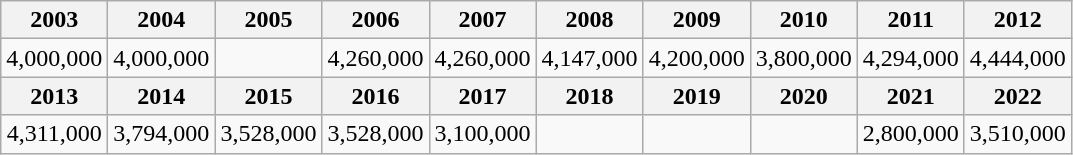<table class="wikitable" style="text-align:center">
<tr>
<th>2003</th>
<th>2004</th>
<th>2005</th>
<th>2006</th>
<th>2007</th>
<th>2008</th>
<th>2009</th>
<th>2010</th>
<th>2011</th>
<th>2012</th>
</tr>
<tr>
<td>4,000,000</td>
<td>4,000,000</td>
<td></td>
<td>4,260,000</td>
<td>4,260,000</td>
<td>4,147,000</td>
<td>4,200,000</td>
<td>3,800,000</td>
<td>4,294,000</td>
<td>4,444,000</td>
</tr>
<tr>
<th>2013</th>
<th>2014</th>
<th>2015</th>
<th>2016</th>
<th>2017</th>
<th>2018</th>
<th>2019</th>
<th>2020</th>
<th>2021</th>
<th>2022</th>
</tr>
<tr>
<td>4,311,000</td>
<td>3,794,000</td>
<td>3,528,000</td>
<td>3,528,000</td>
<td>3,100,000</td>
<td></td>
<td></td>
<td></td>
<td>2,800,000</td>
<td>3,510,000</td>
</tr>
</table>
